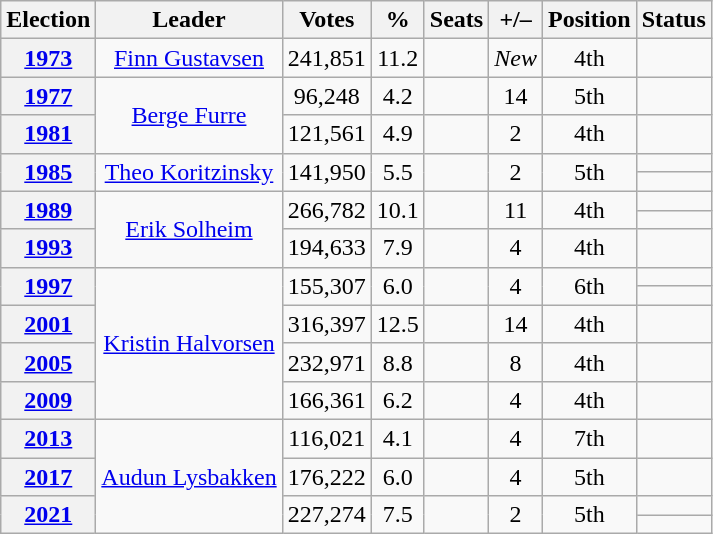<table class=wikitable style="text-align:center;">
<tr>
<th>Election</th>
<th>Leader</th>
<th>Votes</th>
<th>%</th>
<th>Seats</th>
<th>+/–</th>
<th>Position</th>
<th>Status</th>
</tr>
<tr>
<th><a href='#'>1973</a></th>
<td><a href='#'>Finn Gustavsen</a></td>
<td>241,851</td>
<td>11.2</td>
<td></td>
<td><em>New</em></td>
<td> 4th</td>
<td></td>
</tr>
<tr>
<th><a href='#'>1977</a></th>
<td rowspan=2><a href='#'>Berge Furre</a></td>
<td>96,248</td>
<td>4.2</td>
<td></td>
<td> 14</td>
<td> 5th</td>
<td></td>
</tr>
<tr>
<th><a href='#'>1981</a></th>
<td>121,561</td>
<td>4.9</td>
<td></td>
<td> 2</td>
<td> 4th</td>
<td></td>
</tr>
<tr>
<th rowspan=2><a href='#'>1985</a></th>
<td rowspan=2><a href='#'>Theo Koritzinsky</a></td>
<td rowspan=2>141,950</td>
<td rowspan=2>5.5</td>
<td rowspan=2></td>
<td rowspan=2> 2</td>
<td rowspan=2> 5th</td>
<td></td>
</tr>
<tr>
<td></td>
</tr>
<tr>
<th rowspan=2><a href='#'>1989</a></th>
<td rowspan=3><a href='#'>Erik Solheim</a></td>
<td rowspan=2>266,782</td>
<td rowspan=2>10.1</td>
<td rowspan=2></td>
<td rowspan=2> 11</td>
<td rowspan=2> 4th</td>
<td></td>
</tr>
<tr>
<td></td>
</tr>
<tr>
<th><a href='#'>1993</a></th>
<td>194,633</td>
<td>7.9</td>
<td></td>
<td> 4</td>
<td> 4th</td>
<td></td>
</tr>
<tr>
<th rowspan=2><a href='#'>1997</a></th>
<td rowspan=5><a href='#'>Kristin Halvorsen</a></td>
<td rowspan=2>155,307</td>
<td rowspan=2>6.0</td>
<td rowspan=2></td>
<td rowspan=2> 4</td>
<td rowspan=2> 6th</td>
<td></td>
</tr>
<tr>
<td></td>
</tr>
<tr>
<th><a href='#'>2001</a></th>
<td>316,397</td>
<td>12.5</td>
<td></td>
<td> 14</td>
<td> 4th</td>
<td></td>
</tr>
<tr>
<th><a href='#'>2005</a></th>
<td>232,971</td>
<td>8.8</td>
<td></td>
<td> 8</td>
<td> 4th</td>
<td></td>
</tr>
<tr>
<th><a href='#'>2009</a></th>
<td>166,361</td>
<td>6.2</td>
<td></td>
<td> 4</td>
<td> 4th</td>
<td></td>
</tr>
<tr>
<th><a href='#'>2013</a></th>
<td rowspan=4><a href='#'>Audun Lysbakken</a></td>
<td>116,021</td>
<td>4.1</td>
<td></td>
<td> 4</td>
<td> 7th</td>
<td></td>
</tr>
<tr>
<th><a href='#'>2017</a></th>
<td>176,222</td>
<td>6.0</td>
<td></td>
<td> 4</td>
<td> 5th</td>
<td></td>
</tr>
<tr>
<th rowspan=2><a href='#'>2021</a></th>
<td rowspan=2>227,274</td>
<td rowspan=2>7.5</td>
<td rowspan=2></td>
<td rowspan=2> 2</td>
<td rowspan=2> 5th</td>
<td></td>
</tr>
<tr>
<td></td>
</tr>
</table>
